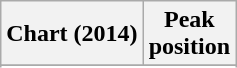<table class="wikitable sortable plainrowheaders" style="text-align:center">
<tr>
<th scope="col">Chart (2014)</th>
<th scope="col">Peak<br>position</th>
</tr>
<tr>
</tr>
<tr>
</tr>
<tr>
</tr>
<tr>
</tr>
<tr>
</tr>
<tr>
</tr>
<tr>
</tr>
<tr>
</tr>
<tr>
</tr>
<tr>
</tr>
</table>
